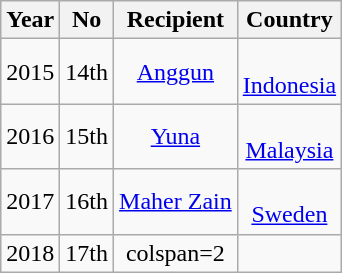<table class="wikitable" style="text-align:center">
<tr>
<th>Year</th>
<th>No</th>
<th>Recipient</th>
<th>Country</th>
</tr>
<tr>
<td>2015</td>
<td>14th</td>
<td><a href='#'>Anggun</a></td>
<td> <br> <a href='#'>Indonesia</a></td>
</tr>
<tr>
<td>2016</td>
<td>15th</td>
<td><a href='#'>Yuna</a></td>
<td> <br> <a href='#'>Malaysia</a></td>
</tr>
<tr>
<td>2017</td>
<td>16th</td>
<td><a href='#'>Maher Zain</a></td>
<td> <br> <a href='#'>Sweden</a></td>
</tr>
<tr>
<td>2018</td>
<td>17th</td>
<td>colspan=2</td>
</tr>
</table>
